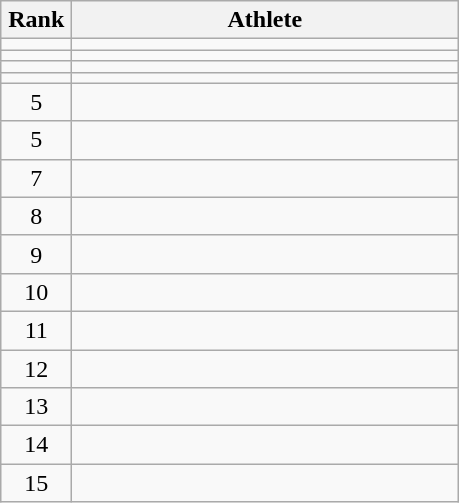<table class="wikitable" style="text-align: center;">
<tr>
<th width=40>Rank</th>
<th width=250>Athlete</th>
</tr>
<tr>
<td></td>
<td align=left></td>
</tr>
<tr>
<td></td>
<td align=left></td>
</tr>
<tr>
<td></td>
<td align=left></td>
</tr>
<tr>
<td></td>
<td align=left></td>
</tr>
<tr>
<td>5</td>
<td align=left></td>
</tr>
<tr>
<td>5</td>
<td align=left></td>
</tr>
<tr>
<td>7</td>
<td align=left></td>
</tr>
<tr>
<td>8</td>
<td align=left></td>
</tr>
<tr>
<td>9</td>
<td align=left></td>
</tr>
<tr>
<td>10</td>
<td align=left></td>
</tr>
<tr>
<td>11</td>
<td align=left></td>
</tr>
<tr>
<td>12</td>
<td align=left></td>
</tr>
<tr>
<td>13</td>
<td align=left></td>
</tr>
<tr>
<td>14</td>
<td align=left></td>
</tr>
<tr>
<td>15</td>
<td align=left></td>
</tr>
</table>
